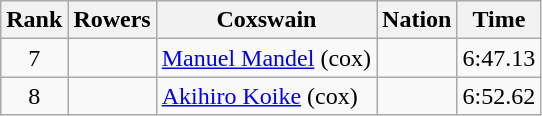<table class="wikitable sortable" style="text-align:center">
<tr>
<th>Rank</th>
<th>Rowers</th>
<th>Coxswain</th>
<th>Nation</th>
<th>Time</th>
</tr>
<tr>
<td>7</td>
<td align=left></td>
<td align=left><a href='#'>Manuel Mandel</a> (cox)</td>
<td align=left></td>
<td>6:47.13</td>
</tr>
<tr>
<td>8</td>
<td align=left></td>
<td align=left><a href='#'>Akihiro Koike</a> (cox)</td>
<td align=left></td>
<td>6:52.62</td>
</tr>
</table>
